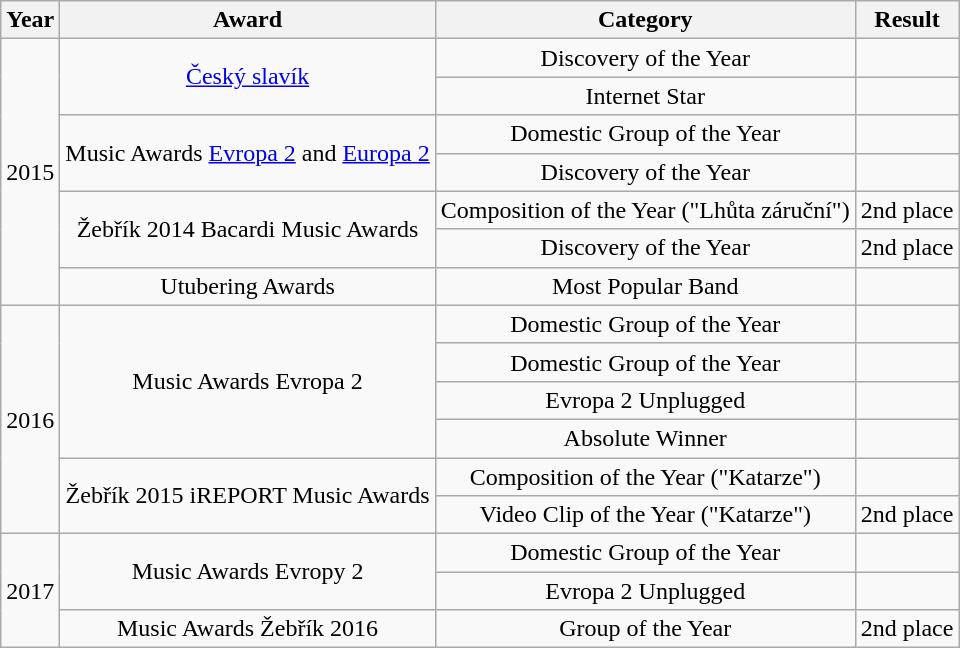<table class="wikitable" style="text-align:center;">
<tr>
<th scope="col">Year</th>
<th scope="col">Award</th>
<th scope="col">Category</th>
<th scope="col">Result</th>
</tr>
<tr>
<td scope="row" rowspan="7">2015</td>
<td scope="row" rowspan="2"><a href='#'>Český slavík</a></td>
<td>Discovery of the Year</td>
<td></td>
</tr>
<tr>
<td>Internet Star</td>
<td></td>
</tr>
<tr>
<td scope="row" rowspan="2">Music Awards <a href='#'>Evropa 2</a> and <a href='#'>Europa 2</a></td>
<td>Domestic Group of the Year</td>
<td></td>
</tr>
<tr>
<td>Discovery of the Year</td>
<td></td>
</tr>
<tr>
<td scope="row" rowspan="2">Žebřík 2014 Bacardi Music Awards</td>
<td>Composition of the Year ("Lhůta záruční")</td>
<td>2nd place</td>
</tr>
<tr>
<td>Discovery of the Year</td>
<td>2nd place</td>
</tr>
<tr>
<td>Utubering Awards</td>
<td>Most Popular Band</td>
<td></td>
</tr>
<tr>
<td scope="row" rowspan="6">2016</td>
<td scope="row" rowspan="4">Music Awards Evropa 2</td>
<td>Domestic Group of the Year</td>
<td></td>
</tr>
<tr>
<td>Domestic Group of the Year</td>
<td></td>
</tr>
<tr>
<td>Evropa 2 Unplugged</td>
<td></td>
</tr>
<tr>
<td>Absolute Winner</td>
<td></td>
</tr>
<tr>
<td scope="row" rowspan="2">Žebřík 2015 iREPORT Music Awards</td>
<td>Composition of the Year ("Katarze")</td>
<td></td>
</tr>
<tr>
<td>Video Clip of the Year ("Katarze")</td>
<td>2nd place</td>
</tr>
<tr>
<td scope="row" rowspan="3">2017</td>
<td scope="row" rowspan="2">Music Awards Evropy 2</td>
<td>Domestic Group of the Year</td>
<td></td>
</tr>
<tr>
<td>Evropa 2 Unplugged</td>
<td></td>
</tr>
<tr>
<td>Music Awards Žebřík 2016</td>
<td>Group of the Year</td>
<td>2nd place</td>
</tr>
</table>
